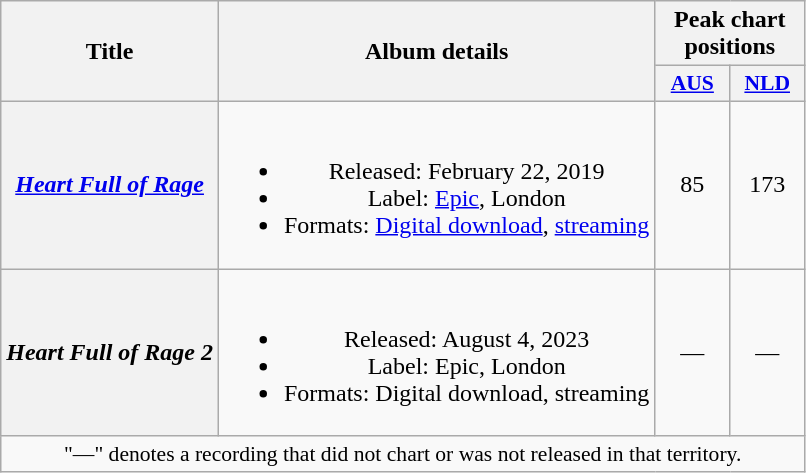<table class="wikitable plainrowheaders" style="text-align:center;">
<tr>
<th rowspan="2">Title</th>
<th rowspan="2">Album details</th>
<th colspan="2">Peak chart positions</th>
</tr>
<tr>
<th scope="col" style="width:3em;font-size:90%;"><a href='#'>AUS</a><br></th>
<th scope="col" style="width:3em;font-size:90%;"><a href='#'>NLD</a><br></th>
</tr>
<tr>
<th scope="row"><em><a href='#'>Heart Full of Rage</a></em></th>
<td><br><ul><li>Released: February 22, 2019</li><li>Label: <a href='#'>Epic</a>, London</li><li>Formats: <a href='#'>Digital download</a>, <a href='#'>streaming</a></li></ul></td>
<td>85</td>
<td>173</td>
</tr>
<tr>
<th scope="row"><em>Heart Full of Rage 2</em></th>
<td><br><ul><li>Released: August 4, 2023</li><li>Label: Epic, London</li><li>Formats: Digital download, streaming</li></ul></td>
<td>—</td>
<td>—</td>
</tr>
<tr>
<td colspan="12" style="font-size:90%">"—" denotes a recording that did not chart or was not released in that territory.</td>
</tr>
</table>
